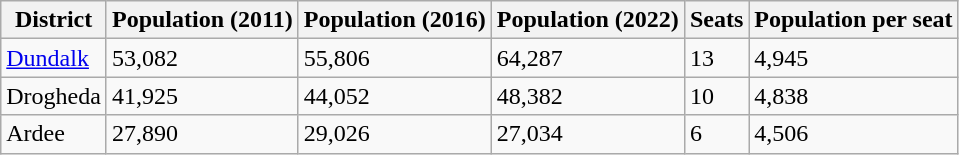<table class="wikitable sortable">
<tr>
<th>District</th>
<th>Population (2011)</th>
<th>Population (2016)</th>
<th>Population (2022)</th>
<th>Seats</th>
<th>Population per seat</th>
</tr>
<tr>
<td><a href='#'>Dundalk</a></td>
<td>53,082</td>
<td>55,806</td>
<td>64,287</td>
<td>13</td>
<td>4,945</td>
</tr>
<tr>
<td>Drogheda</td>
<td>41,925</td>
<td>44,052</td>
<td>48,382</td>
<td>10</td>
<td>4,838</td>
</tr>
<tr>
<td>Ardee</td>
<td>27,890</td>
<td>29,026</td>
<td>27,034</td>
<td>6</td>
<td>4,506</td>
</tr>
</table>
